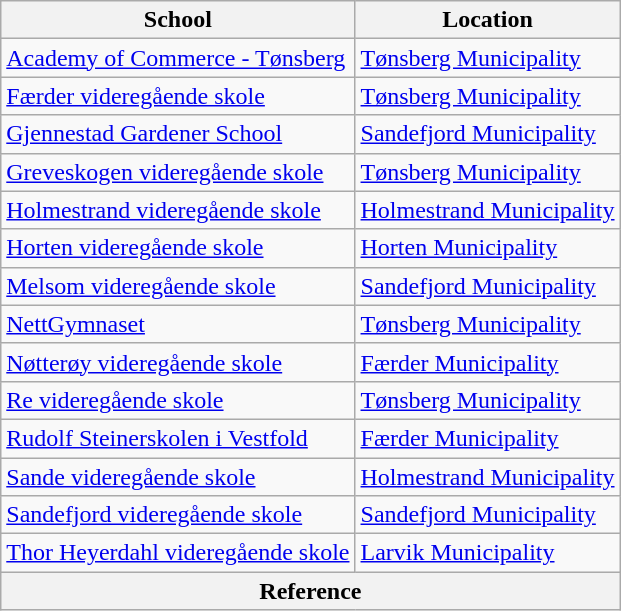<table class="wikitable sortable">
<tr>
<th>School</th>
<th>Location</th>
</tr>
<tr>
<td><a href='#'>Academy of Commerce - Tønsberg</a></td>
<td><a href='#'>Tønsberg Municipality</a></td>
</tr>
<tr>
<td><a href='#'>Færder videregående skole</a></td>
<td><a href='#'>Tønsberg Municipality</a></td>
</tr>
<tr>
<td><a href='#'>Gjennestad Gardener School</a></td>
<td><a href='#'>Sandefjord Municipality</a></td>
</tr>
<tr>
<td><a href='#'>Greveskogen videregående skole</a></td>
<td><a href='#'>Tønsberg Municipality</a></td>
</tr>
<tr>
<td><a href='#'>Holmestrand videregående skole</a></td>
<td><a href='#'>Holmestrand Municipality</a></td>
</tr>
<tr>
<td><a href='#'>Horten videregående skole</a></td>
<td><a href='#'>Horten Municipality</a></td>
</tr>
<tr>
<td><a href='#'>Melsom videregående skole</a></td>
<td><a href='#'>Sandefjord Municipality</a></td>
</tr>
<tr>
<td><a href='#'>NettGymnaset</a></td>
<td><a href='#'>Tønsberg Municipality</a></td>
</tr>
<tr>
<td><a href='#'>Nøtterøy videregående skole</a></td>
<td><a href='#'>Færder Municipality</a></td>
</tr>
<tr>
<td><a href='#'>Re videregående skole</a></td>
<td><a href='#'>Tønsberg Municipality</a></td>
</tr>
<tr>
<td><a href='#'>Rudolf Steinerskolen i Vestfold</a></td>
<td><a href='#'>Færder Municipality</a></td>
</tr>
<tr>
<td><a href='#'>Sande videregående skole</a></td>
<td><a href='#'>Holmestrand Municipality</a></td>
</tr>
<tr>
<td><a href='#'>Sandefjord videregående skole</a></td>
<td><a href='#'>Sandefjord Municipality</a></td>
</tr>
<tr>
<td><a href='#'>Thor Heyerdahl videregående skole</a></td>
<td><a href='#'>Larvik Municipality</a></td>
</tr>
<tr>
<th colspan="2">Reference</th>
</tr>
</table>
